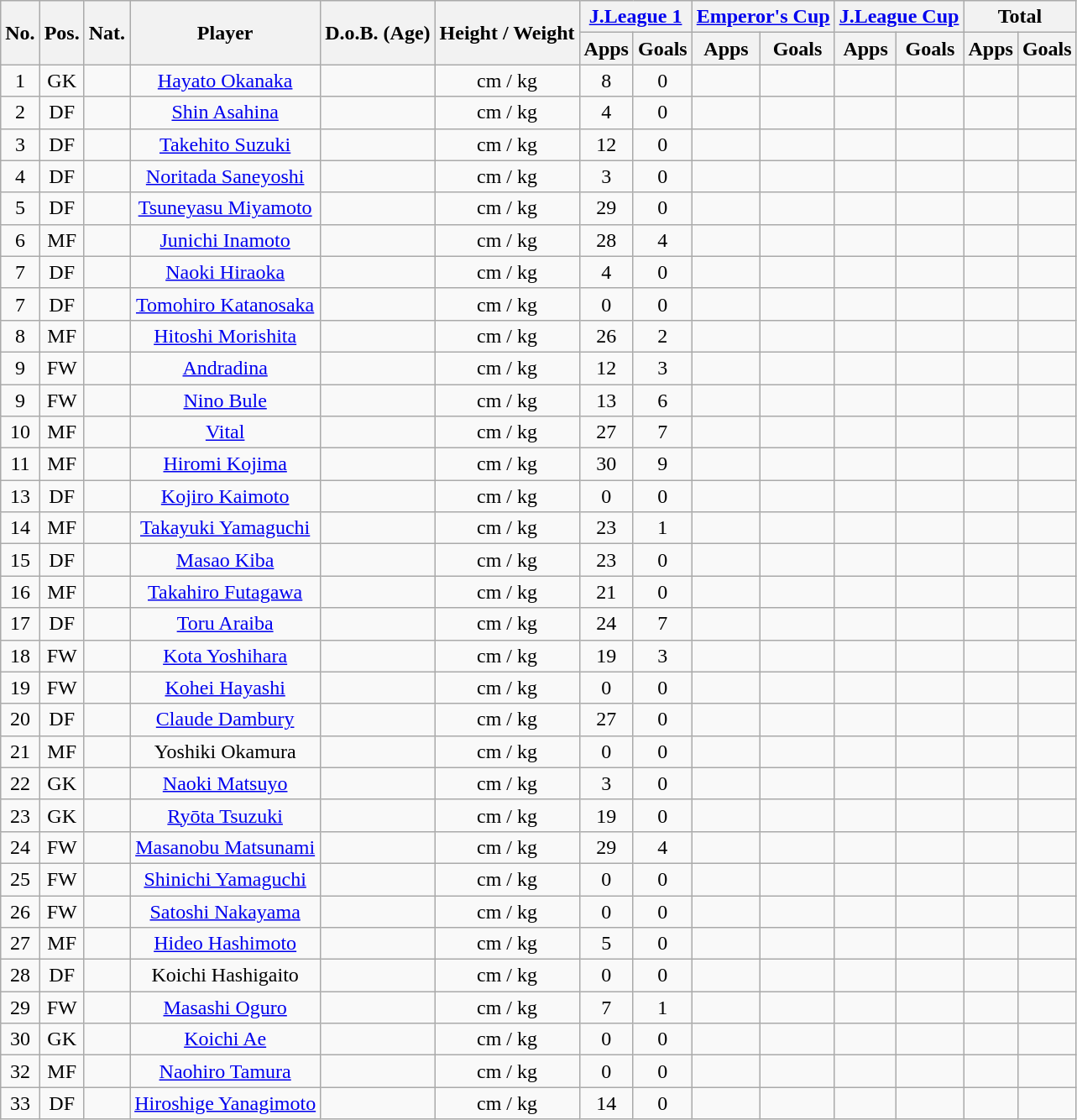<table class="wikitable" style="text-align:center;">
<tr>
<th rowspan="2">No.</th>
<th rowspan="2">Pos.</th>
<th rowspan="2">Nat.</th>
<th rowspan="2">Player</th>
<th rowspan="2">D.o.B. (Age)</th>
<th rowspan="2">Height / Weight</th>
<th colspan="2"><a href='#'>J.League 1</a></th>
<th colspan="2"><a href='#'>Emperor's Cup</a></th>
<th colspan="2"><a href='#'>J.League Cup</a></th>
<th colspan="2">Total</th>
</tr>
<tr>
<th>Apps</th>
<th>Goals</th>
<th>Apps</th>
<th>Goals</th>
<th>Apps</th>
<th>Goals</th>
<th>Apps</th>
<th>Goals</th>
</tr>
<tr>
<td>1</td>
<td>GK</td>
<td></td>
<td><a href='#'>Hayato Okanaka</a></td>
<td></td>
<td>cm / kg</td>
<td>8</td>
<td>0</td>
<td></td>
<td></td>
<td></td>
<td></td>
<td></td>
<td></td>
</tr>
<tr>
<td>2</td>
<td>DF</td>
<td></td>
<td><a href='#'>Shin Asahina</a></td>
<td></td>
<td>cm / kg</td>
<td>4</td>
<td>0</td>
<td></td>
<td></td>
<td></td>
<td></td>
<td></td>
<td></td>
</tr>
<tr>
<td>3</td>
<td>DF</td>
<td></td>
<td><a href='#'>Takehito Suzuki</a></td>
<td></td>
<td>cm / kg</td>
<td>12</td>
<td>0</td>
<td></td>
<td></td>
<td></td>
<td></td>
<td></td>
<td></td>
</tr>
<tr>
<td>4</td>
<td>DF</td>
<td></td>
<td><a href='#'>Noritada Saneyoshi</a></td>
<td></td>
<td>cm / kg</td>
<td>3</td>
<td>0</td>
<td></td>
<td></td>
<td></td>
<td></td>
<td></td>
<td></td>
</tr>
<tr>
<td>5</td>
<td>DF</td>
<td></td>
<td><a href='#'>Tsuneyasu Miyamoto</a></td>
<td></td>
<td>cm / kg</td>
<td>29</td>
<td>0</td>
<td></td>
<td></td>
<td></td>
<td></td>
<td></td>
<td></td>
</tr>
<tr>
<td>6</td>
<td>MF</td>
<td></td>
<td><a href='#'>Junichi Inamoto</a></td>
<td></td>
<td>cm / kg</td>
<td>28</td>
<td>4</td>
<td></td>
<td></td>
<td></td>
<td></td>
<td></td>
<td></td>
</tr>
<tr>
<td>7</td>
<td>DF</td>
<td></td>
<td><a href='#'>Naoki Hiraoka</a></td>
<td></td>
<td>cm / kg</td>
<td>4</td>
<td>0</td>
<td></td>
<td></td>
<td></td>
<td></td>
<td></td>
<td></td>
</tr>
<tr>
<td>7</td>
<td>DF</td>
<td></td>
<td><a href='#'>Tomohiro Katanosaka</a></td>
<td></td>
<td>cm / kg</td>
<td>0</td>
<td>0</td>
<td></td>
<td></td>
<td></td>
<td></td>
<td></td>
<td></td>
</tr>
<tr>
<td>8</td>
<td>MF</td>
<td></td>
<td><a href='#'>Hitoshi Morishita</a></td>
<td></td>
<td>cm / kg</td>
<td>26</td>
<td>2</td>
<td></td>
<td></td>
<td></td>
<td></td>
<td></td>
<td></td>
</tr>
<tr>
<td>9</td>
<td>FW</td>
<td></td>
<td><a href='#'>Andradina</a></td>
<td></td>
<td>cm / kg</td>
<td>12</td>
<td>3</td>
<td></td>
<td></td>
<td></td>
<td></td>
<td></td>
<td></td>
</tr>
<tr>
<td>9</td>
<td>FW</td>
<td></td>
<td><a href='#'>Nino Bule</a></td>
<td></td>
<td>cm / kg</td>
<td>13</td>
<td>6</td>
<td></td>
<td></td>
<td></td>
<td></td>
<td></td>
<td></td>
</tr>
<tr>
<td>10</td>
<td>MF</td>
<td></td>
<td><a href='#'>Vital</a></td>
<td></td>
<td>cm / kg</td>
<td>27</td>
<td>7</td>
<td></td>
<td></td>
<td></td>
<td></td>
<td></td>
<td></td>
</tr>
<tr>
<td>11</td>
<td>MF</td>
<td></td>
<td><a href='#'>Hiromi Kojima</a></td>
<td></td>
<td>cm / kg</td>
<td>30</td>
<td>9</td>
<td></td>
<td></td>
<td></td>
<td></td>
<td></td>
<td></td>
</tr>
<tr>
<td>13</td>
<td>DF</td>
<td></td>
<td><a href='#'>Kojiro Kaimoto</a></td>
<td></td>
<td>cm / kg</td>
<td>0</td>
<td>0</td>
<td></td>
<td></td>
<td></td>
<td></td>
<td></td>
<td></td>
</tr>
<tr>
<td>14</td>
<td>MF</td>
<td></td>
<td><a href='#'>Takayuki Yamaguchi</a></td>
<td></td>
<td>cm / kg</td>
<td>23</td>
<td>1</td>
<td></td>
<td></td>
<td></td>
<td></td>
<td></td>
<td></td>
</tr>
<tr>
<td>15</td>
<td>DF</td>
<td></td>
<td><a href='#'>Masao Kiba</a></td>
<td></td>
<td>cm / kg</td>
<td>23</td>
<td>0</td>
<td></td>
<td></td>
<td></td>
<td></td>
<td></td>
<td></td>
</tr>
<tr>
<td>16</td>
<td>MF</td>
<td></td>
<td><a href='#'>Takahiro Futagawa</a></td>
<td></td>
<td>cm / kg</td>
<td>21</td>
<td>0</td>
<td></td>
<td></td>
<td></td>
<td></td>
<td></td>
<td></td>
</tr>
<tr>
<td>17</td>
<td>DF</td>
<td></td>
<td><a href='#'>Toru Araiba</a></td>
<td></td>
<td>cm / kg</td>
<td>24</td>
<td>7</td>
<td></td>
<td></td>
<td></td>
<td></td>
<td></td>
<td></td>
</tr>
<tr>
<td>18</td>
<td>FW</td>
<td></td>
<td><a href='#'>Kota Yoshihara</a></td>
<td></td>
<td>cm / kg</td>
<td>19</td>
<td>3</td>
<td></td>
<td></td>
<td></td>
<td></td>
<td></td>
<td></td>
</tr>
<tr>
<td>19</td>
<td>FW</td>
<td></td>
<td><a href='#'>Kohei Hayashi</a></td>
<td></td>
<td>cm / kg</td>
<td>0</td>
<td>0</td>
<td></td>
<td></td>
<td></td>
<td></td>
<td></td>
<td></td>
</tr>
<tr>
<td>20</td>
<td>DF</td>
<td></td>
<td><a href='#'>Claude Dambury</a></td>
<td></td>
<td>cm / kg</td>
<td>27</td>
<td>0</td>
<td></td>
<td></td>
<td></td>
<td></td>
<td></td>
<td></td>
</tr>
<tr>
<td>21</td>
<td>MF</td>
<td></td>
<td>Yoshiki Okamura</td>
<td></td>
<td>cm / kg</td>
<td>0</td>
<td>0</td>
<td></td>
<td></td>
<td></td>
<td></td>
<td></td>
<td></td>
</tr>
<tr>
<td>22</td>
<td>GK</td>
<td></td>
<td><a href='#'>Naoki Matsuyo</a></td>
<td></td>
<td>cm / kg</td>
<td>3</td>
<td>0</td>
<td></td>
<td></td>
<td></td>
<td></td>
<td></td>
<td></td>
</tr>
<tr>
<td>23</td>
<td>GK</td>
<td></td>
<td><a href='#'>Ryōta Tsuzuki</a></td>
<td></td>
<td>cm / kg</td>
<td>19</td>
<td>0</td>
<td></td>
<td></td>
<td></td>
<td></td>
<td></td>
<td></td>
</tr>
<tr>
<td>24</td>
<td>FW</td>
<td></td>
<td><a href='#'>Masanobu Matsunami</a></td>
<td></td>
<td>cm / kg</td>
<td>29</td>
<td>4</td>
<td></td>
<td></td>
<td></td>
<td></td>
<td></td>
<td></td>
</tr>
<tr>
<td>25</td>
<td>FW</td>
<td></td>
<td><a href='#'>Shinichi Yamaguchi</a></td>
<td></td>
<td>cm / kg</td>
<td>0</td>
<td>0</td>
<td></td>
<td></td>
<td></td>
<td></td>
<td></td>
<td></td>
</tr>
<tr>
<td>26</td>
<td>FW</td>
<td></td>
<td><a href='#'>Satoshi Nakayama</a></td>
<td></td>
<td>cm / kg</td>
<td>0</td>
<td>0</td>
<td></td>
<td></td>
<td></td>
<td></td>
<td></td>
<td></td>
</tr>
<tr>
<td>27</td>
<td>MF</td>
<td></td>
<td><a href='#'>Hideo Hashimoto</a></td>
<td></td>
<td>cm / kg</td>
<td>5</td>
<td>0</td>
<td></td>
<td></td>
<td></td>
<td></td>
<td></td>
<td></td>
</tr>
<tr>
<td>28</td>
<td>DF</td>
<td></td>
<td>Koichi Hashigaito</td>
<td></td>
<td>cm / kg</td>
<td>0</td>
<td>0</td>
<td></td>
<td></td>
<td></td>
<td></td>
<td></td>
<td></td>
</tr>
<tr>
<td>29</td>
<td>FW</td>
<td></td>
<td><a href='#'>Masashi Oguro</a></td>
<td></td>
<td>cm / kg</td>
<td>7</td>
<td>1</td>
<td></td>
<td></td>
<td></td>
<td></td>
<td></td>
<td></td>
</tr>
<tr>
<td>30</td>
<td>GK</td>
<td></td>
<td><a href='#'>Koichi Ae</a></td>
<td></td>
<td>cm / kg</td>
<td>0</td>
<td>0</td>
<td></td>
<td></td>
<td></td>
<td></td>
<td></td>
<td></td>
</tr>
<tr>
<td>32</td>
<td>MF</td>
<td></td>
<td><a href='#'>Naohiro Tamura</a></td>
<td></td>
<td>cm / kg</td>
<td>0</td>
<td>0</td>
<td></td>
<td></td>
<td></td>
<td></td>
<td></td>
<td></td>
</tr>
<tr>
<td>33</td>
<td>DF</td>
<td></td>
<td><a href='#'>Hiroshige Yanagimoto</a></td>
<td></td>
<td>cm / kg</td>
<td>14</td>
<td>0</td>
<td></td>
<td></td>
<td></td>
<td></td>
<td></td>
<td></td>
</tr>
</table>
